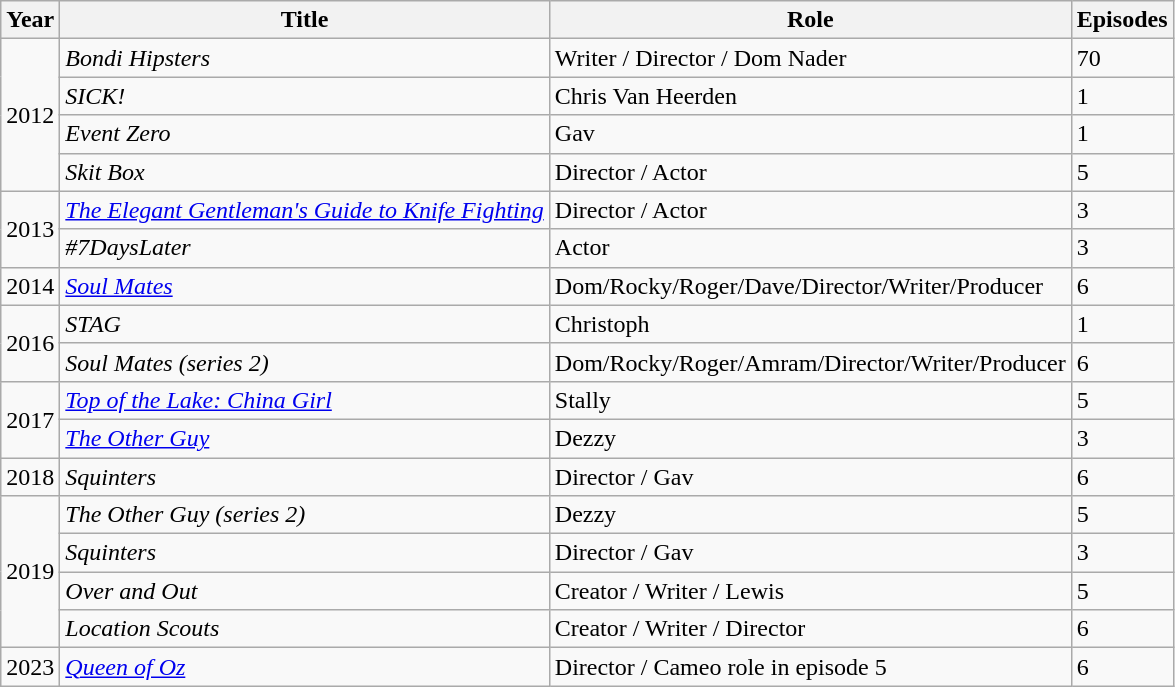<table class="wikitable sortable">
<tr>
<th>Year</th>
<th>Title</th>
<th>Role</th>
<th>Episodes</th>
</tr>
<tr>
<td rowspan="4">2012</td>
<td><em>Bondi Hipsters</em></td>
<td>Writer / Director / Dom Nader</td>
<td>70</td>
</tr>
<tr>
<td><em>SICK!</em></td>
<td>Chris Van Heerden</td>
<td>1</td>
</tr>
<tr>
<td><em>Event Zero</em></td>
<td>Gav</td>
<td>1</td>
</tr>
<tr>
<td><em>Skit Box</em></td>
<td>Director / Actor</td>
<td>5</td>
</tr>
<tr>
<td rowspan="2">2013</td>
<td><em><a href='#'>The Elegant Gentleman's Guide to Knife Fighting</a></em></td>
<td>Director / Actor</td>
<td>3</td>
</tr>
<tr>
<td><em>#7DaysLater</em></td>
<td>Actor</td>
<td>3</td>
</tr>
<tr>
<td>2014</td>
<td><em><a href='#'>Soul Mates</a></em></td>
<td>Dom/Rocky/Roger/Dave/Director/Writer/Producer</td>
<td>6</td>
</tr>
<tr>
<td rowspan="2">2016</td>
<td><em>STAG</em></td>
<td>Christoph</td>
<td>1</td>
</tr>
<tr>
<td><em>Soul Mates (series 2)</em></td>
<td>Dom/Rocky/Roger/Amram/Director/Writer/Producer</td>
<td>6</td>
</tr>
<tr>
<td rowspan="2">2017</td>
<td><em><a href='#'>Top of the Lake: China Girl</a></em></td>
<td>Stally</td>
<td>5</td>
</tr>
<tr>
<td><em><a href='#'>The Other Guy</a></em></td>
<td>Dezzy</td>
<td>3</td>
</tr>
<tr>
<td>2018</td>
<td><em>Squinters</em></td>
<td>Director / Gav</td>
<td>6</td>
</tr>
<tr>
<td rowspan="4">2019</td>
<td><em>The Other Guy (series 2)</em></td>
<td>Dezzy</td>
<td>5</td>
</tr>
<tr>
<td><em>Squinters</em></td>
<td>Director / Gav</td>
<td>3</td>
</tr>
<tr>
<td><em>Over and Out</em></td>
<td>Creator / Writer / Lewis</td>
<td>5</td>
</tr>
<tr>
<td><em>Location Scouts</em></td>
<td>Creator / Writer / Director</td>
<td>6</td>
</tr>
<tr>
<td>2023</td>
<td><em><a href='#'>Queen of Oz</a></em></td>
<td>Director / Сameo role in episode 5</td>
<td>6</td>
</tr>
</table>
